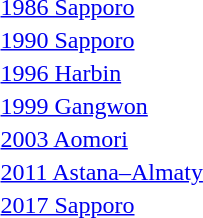<table>
<tr>
<td><a href='#'>1986 Sapporo</a></td>
<td></td>
<td></td>
<td></td>
</tr>
<tr>
<td><a href='#'>1990 Sapporo</a></td>
<td></td>
<td></td>
<td></td>
</tr>
<tr>
<td><a href='#'>1996 Harbin</a></td>
<td></td>
<td></td>
<td></td>
</tr>
<tr>
<td><a href='#'>1999 Gangwon</a></td>
<td></td>
<td></td>
<td></td>
</tr>
<tr>
<td><a href='#'>2003 Aomori</a></td>
<td></td>
<td></td>
<td></td>
</tr>
<tr>
<td><a href='#'>2011 Astana–Almaty</a></td>
<td></td>
<td></td>
<td></td>
</tr>
<tr>
<td><a href='#'>2017 Sapporo</a></td>
<td></td>
<td></td>
<td></td>
</tr>
</table>
